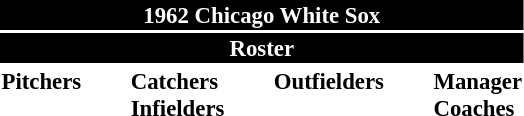<table class="toccolours" style="font-size: 95%;">
<tr>
<th colspan="10" style="background:black; color:white; text-align:center;">1962 Chicago White Sox</th>
</tr>
<tr>
<td colspan="10" style="background:black; color:white; text-align:center;"><strong>Roster</strong></td>
</tr>
<tr>
<td valign="top"><strong>Pitchers</strong><br>
















</td>
<td style="width:25px;"></td>
<td valign="top"><strong>Catchers</strong><br>



<strong>Infielders</strong>











</td>
<td style="width:25px;"></td>
<td valign="top"><strong>Outfielders</strong><br>




</td>
<td style="width:25px;"></td>
<td valign="top"><strong>Manager</strong><br>
<strong>Coaches</strong>



</td>
</tr>
</table>
